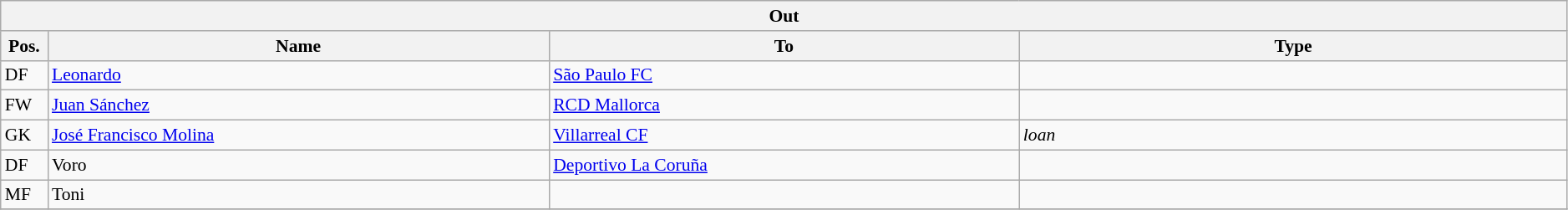<table class="wikitable" style="font-size:90%;width:99%;">
<tr>
<th colspan="4">Out</th>
</tr>
<tr>
<th width=3%>Pos.</th>
<th width=32%>Name</th>
<th width=30%>To</th>
<th width=35%>Type</th>
</tr>
<tr>
<td>DF</td>
<td><a href='#'>Leonardo</a></td>
<td><a href='#'>São Paulo FC</a></td>
<td></td>
</tr>
<tr>
<td>FW</td>
<td><a href='#'>Juan Sánchez</a></td>
<td><a href='#'>RCD Mallorca</a></td>
<td></td>
</tr>
<tr>
<td>GK</td>
<td><a href='#'>José Francisco Molina</a></td>
<td><a href='#'>Villarreal CF</a></td>
<td><em>loan</em></td>
</tr>
<tr>
<td>DF</td>
<td>Voro</td>
<td><a href='#'>Deportivo La Coruña</a></td>
<td></td>
</tr>
<tr>
<td>MF</td>
<td>Toni</td>
<td></td>
<td></td>
</tr>
<tr>
</tr>
</table>
